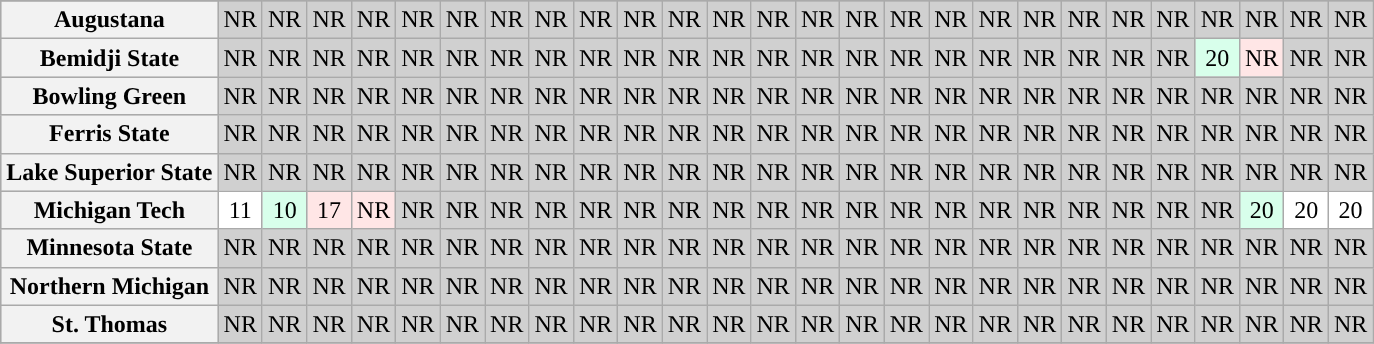<table class="wikitable sortable" style="text-align: center;">
<tr>
</tr>
<tr bgcolor=d0d0d0>
<th>Augustana</th>
<td>NR</td>
<td>NR</td>
<td>NR</td>
<td>NR</td>
<td>NR</td>
<td>NR</td>
<td>NR</td>
<td>NR</td>
<td>NR</td>
<td>NR</td>
<td>NR</td>
<td>NR</td>
<td>NR</td>
<td>NR</td>
<td>NR</td>
<td>NR</td>
<td>NR</td>
<td>NR</td>
<td>NR</td>
<td>NR</td>
<td>NR</td>
<td>NR</td>
<td>NR</td>
<td>NR</td>
<td>NR</td>
<td>NR</td>
</tr>
<tr bgcolor=d0d0d0>
<th>Bemidji State</th>
<td>NR</td>
<td>NR</td>
<td>NR</td>
<td>NR</td>
<td>NR</td>
<td>NR</td>
<td>NR</td>
<td>NR</td>
<td>NR</td>
<td>NR</td>
<td>NR</td>
<td>NR</td>
<td>NR</td>
<td>NR</td>
<td>NR</td>
<td>NR</td>
<td>NR</td>
<td>NR</td>
<td>NR</td>
<td>NR</td>
<td>NR</td>
<td>NR</td>
<td bgcolor=D8FFEB>20</td>
<td bgcolor=FFE6E6>NR</td>
<td>NR</td>
<td>NR</td>
</tr>
<tr bgcolor=d0d0d0>
<th>Bowling Green</th>
<td>NR</td>
<td>NR</td>
<td>NR</td>
<td>NR</td>
<td>NR</td>
<td>NR</td>
<td>NR</td>
<td>NR</td>
<td>NR</td>
<td>NR</td>
<td>NR</td>
<td>NR</td>
<td>NR</td>
<td>NR</td>
<td>NR</td>
<td>NR</td>
<td>NR</td>
<td>NR</td>
<td>NR</td>
<td>NR</td>
<td>NR</td>
<td>NR</td>
<td>NR</td>
<td>NR</td>
<td>NR</td>
<td>NR</td>
</tr>
<tr bgcolor=d0d0d0>
<th>Ferris State</th>
<td>NR</td>
<td>NR</td>
<td>NR</td>
<td>NR</td>
<td>NR</td>
<td>NR</td>
<td>NR</td>
<td>NR</td>
<td>NR</td>
<td>NR</td>
<td>NR</td>
<td>NR</td>
<td>NR</td>
<td>NR</td>
<td>NR</td>
<td>NR</td>
<td>NR</td>
<td>NR</td>
<td>NR</td>
<td>NR</td>
<td>NR</td>
<td>NR</td>
<td>NR</td>
<td>NR</td>
<td>NR</td>
<td>NR</td>
</tr>
<tr bgcolor=d0d0d0>
<th>Lake Superior State</th>
<td>NR</td>
<td>NR</td>
<td>NR</td>
<td>NR</td>
<td>NR</td>
<td>NR</td>
<td>NR</td>
<td>NR</td>
<td>NR</td>
<td>NR</td>
<td>NR</td>
<td>NR</td>
<td>NR</td>
<td>NR</td>
<td>NR</td>
<td>NR</td>
<td>NR</td>
<td>NR</td>
<td>NR</td>
<td>NR</td>
<td>NR</td>
<td>NR</td>
<td>NR</td>
<td>NR</td>
<td>NR</td>
<td>NR</td>
</tr>
<tr bgcolor=d0d0d0>
<th>Michigan Tech</th>
<td bgcolor=ffffff>11</td>
<td bgcolor=D8FFEB>10</td>
<td bgcolor=FFE6E6>17</td>
<td bgcolor=FFE6E6>NR</td>
<td>NR</td>
<td>NR</td>
<td>NR</td>
<td>NR</td>
<td>NR</td>
<td>NR</td>
<td>NR</td>
<td>NR</td>
<td>NR</td>
<td>NR</td>
<td>NR</td>
<td>NR</td>
<td>NR</td>
<td>NR</td>
<td>NR</td>
<td>NR</td>
<td>NR</td>
<td>NR</td>
<td>NR</td>
<td bgcolor=D8FFEB>20</td>
<td bgcolor=ffffff>20</td>
<td bgcolor=ffffff>20</td>
</tr>
<tr bgcolor=d0d0d0>
<th>Minnesota State</th>
<td>NR</td>
<td>NR</td>
<td>NR</td>
<td>NR</td>
<td>NR</td>
<td>NR</td>
<td>NR</td>
<td>NR</td>
<td>NR</td>
<td>NR</td>
<td>NR</td>
<td>NR</td>
<td>NR</td>
<td>NR</td>
<td>NR</td>
<td>NR</td>
<td>NR</td>
<td>NR</td>
<td>NR</td>
<td>NR</td>
<td>NR</td>
<td>NR</td>
<td>NR</td>
<td>NR</td>
<td>NR</td>
<td>NR</td>
</tr>
<tr bgcolor=d0d0d0>
<th>Northern Michigan</th>
<td>NR</td>
<td>NR</td>
<td>NR</td>
<td>NR</td>
<td>NR</td>
<td>NR</td>
<td>NR</td>
<td>NR</td>
<td>NR</td>
<td>NR</td>
<td>NR</td>
<td>NR</td>
<td>NR</td>
<td>NR</td>
<td>NR</td>
<td>NR</td>
<td>NR</td>
<td>NR</td>
<td>NR</td>
<td>NR</td>
<td>NR</td>
<td>NR</td>
<td>NR</td>
<td>NR</td>
<td>NR</td>
<td>NR</td>
</tr>
<tr bgcolor=d0d0d0>
<th>St. Thomas</th>
<td>NR</td>
<td>NR</td>
<td>NR</td>
<td>NR</td>
<td>NR</td>
<td>NR</td>
<td>NR</td>
<td>NR</td>
<td>NR</td>
<td>NR</td>
<td>NR</td>
<td>NR</td>
<td>NR</td>
<td>NR</td>
<td>NR</td>
<td>NR</td>
<td>NR</td>
<td>NR</td>
<td>NR</td>
<td>NR</td>
<td>NR</td>
<td>NR</td>
<td>NR</td>
<td>NR</td>
<td>NR</td>
<td>NR</td>
</tr>
<tr>
</tr>
</table>
